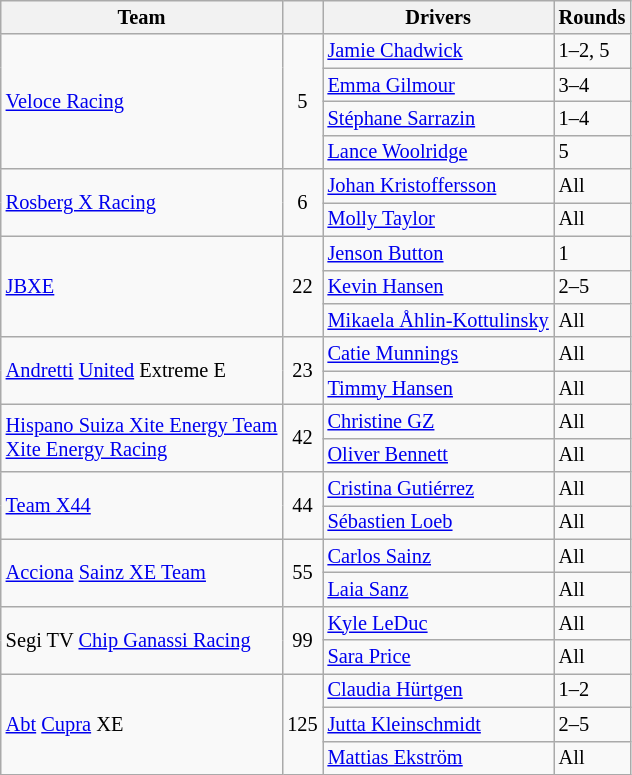<table class="wikitable" style="font-size: 85%">
<tr>
<th>Team</th>
<th></th>
<th>Drivers</th>
<th>Rounds</th>
</tr>
<tr>
<td rowspan="4"> <a href='#'>Veloce Racing</a></td>
<td rowspan="4" align="center">5</td>
<td> <a href='#'>Jamie Chadwick</a></td>
<td>1–2, 5</td>
</tr>
<tr>
<td> <a href='#'>Emma Gilmour</a></td>
<td>3–4</td>
</tr>
<tr>
<td> <a href='#'>Stéphane Sarrazin</a></td>
<td>1–4</td>
</tr>
<tr>
<td> <a href='#'>Lance Woolridge</a></td>
<td>5</td>
</tr>
<tr>
<td rowspan="2"> <a href='#'>Rosberg X Racing</a></td>
<td rowspan="2" align="center">6</td>
<td> <a href='#'>Johan Kristoffersson</a></td>
<td>All</td>
</tr>
<tr>
<td> <a href='#'>Molly Taylor</a></td>
<td>All</td>
</tr>
<tr>
<td rowspan="3"> <a href='#'>JBXE</a></td>
<td rowspan="3" align="center">22</td>
<td> <a href='#'>Jenson Button</a></td>
<td>1</td>
</tr>
<tr>
<td> <a href='#'>Kevin Hansen</a></td>
<td>2–5</td>
</tr>
<tr>
<td nowrap=""> <a href='#'>Mikaela Åhlin-Kottulinsky</a></td>
<td>All</td>
</tr>
<tr>
<td rowspan="2"> <a href='#'>Andretti</a> <a href='#'>United</a> Extreme E</td>
<td rowspan="2" align="center">23</td>
<td> <a href='#'>Catie Munnings</a></td>
<td>All</td>
</tr>
<tr>
<td> <a href='#'>Timmy Hansen</a></td>
<td>All</td>
</tr>
<tr>
<td rowspan="2"  nowrap=""> <a href='#'>Hispano Suiza Xite Energy Team</a><br> <a href='#'>Xite Energy Racing</a></td>
<td rowspan="2" align="center">42</td>
<td> <a href='#'>Christine GZ</a></td>
<td>All</td>
</tr>
<tr>
<td> <a href='#'>Oliver Bennett</a></td>
<td>All</td>
</tr>
<tr>
<td rowspan="2"> <a href='#'>Team X44</a></td>
<td rowspan="2" align="center">44</td>
<td> <a href='#'>Cristina Gutiérrez</a></td>
<td>All</td>
</tr>
<tr>
<td> <a href='#'>Sébastien Loeb</a></td>
<td>All</td>
</tr>
<tr>
<td rowspan="2"> <a href='#'>Acciona</a>  <a href='#'>Sainz XE Team</a></td>
<td rowspan="2" align="center">55</td>
<td> <a href='#'>Carlos Sainz</a></td>
<td>All</td>
</tr>
<tr>
<td> <a href='#'>Laia Sanz</a></td>
<td>All</td>
</tr>
<tr>
<td rowspan="2"> Segi TV <a href='#'>Chip Ganassi Racing</a></td>
<td rowspan="2" align="center">99</td>
<td> <a href='#'>Kyle LeDuc</a></td>
<td>All</td>
</tr>
<tr>
<td> <a href='#'>Sara Price</a></td>
<td>All</td>
</tr>
<tr>
<td rowspan="3"> <a href='#'>Abt</a> <a href='#'>Cupra</a> XE</td>
<td rowspan="3" align="center">125</td>
<td> <a href='#'>Claudia Hürtgen</a></td>
<td>1–2</td>
</tr>
<tr>
<td> <a href='#'>Jutta Kleinschmidt</a></td>
<td>2–5</td>
</tr>
<tr>
<td> <a href='#'>Mattias Ekström</a></td>
<td>All</td>
</tr>
</table>
